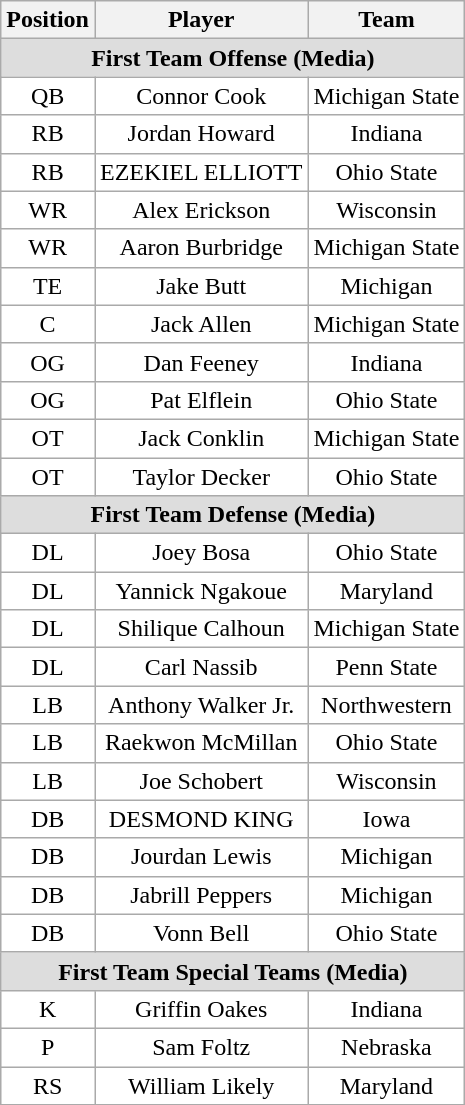<table class="wikitable sortable">
<tr>
<th>Position</th>
<th>Player</th>
<th>Team</th>
</tr>
<tr>
<td colspan="3" style="text-align:center; background:#ddd;"><strong>First Team Offense (Media)</strong></td>
</tr>
<tr style="text-align:center;">
<td style="background:white">QB</td>
<td style="background:white">Connor Cook</td>
<td style="background:white">Michigan State</td>
</tr>
<tr style="text-align:center;">
<td style="background:white">RB</td>
<td style="background:white">Jordan Howard</td>
<td style="background:white">Indiana</td>
</tr>
<tr style="text-align:center;">
<td style="background:white">RB</td>
<td style="background:white">EZEKIEL ELLIOTT</td>
<td style="background:white">Ohio State</td>
</tr>
<tr style="text-align:center;">
<td style="background:white">WR</td>
<td style="background:white">Alex Erickson</td>
<td style="background:white">Wisconsin</td>
</tr>
<tr style="text-align:center;">
<td style="background:white">WR</td>
<td style="background:white">Aaron Burbridge</td>
<td style="background:white">Michigan State</td>
</tr>
<tr style="text-align:center;">
<td style="background:white">TE</td>
<td style="background:white">Jake Butt</td>
<td style="background:white">Michigan</td>
</tr>
<tr style="text-align:center;">
<td style="background:white">C</td>
<td style="background:white">Jack Allen</td>
<td style="background:white">Michigan State</td>
</tr>
<tr style="text-align:center;">
<td style="background:white">OG</td>
<td style="background:white">Dan Feeney</td>
<td style="background:white">Indiana</td>
</tr>
<tr style="text-align:center;">
<td style="background:white">OG</td>
<td style="background:white">Pat Elflein</td>
<td style="background:white">Ohio State</td>
</tr>
<tr style="text-align:center;">
<td style="background:white">OT</td>
<td style="background:white">Jack Conklin</td>
<td style="background:white">Michigan State</td>
</tr>
<tr style="text-align:center;">
<td style="background:white">OT</td>
<td style="background:white">Taylor Decker</td>
<td style="background:white">Ohio State</td>
</tr>
<tr>
<td colspan="3" style="text-align:center; background:#ddd;"><strong>First Team Defense (Media)</strong></td>
</tr>
<tr style="text-align:center;">
<td style="background:white">DL</td>
<td style="background:white">Joey Bosa</td>
<td style="background:white">Ohio State</td>
</tr>
<tr style="text-align:center;">
<td style="background:white">DL</td>
<td style="background:white">Yannick Ngakoue</td>
<td style="background:white">Maryland</td>
</tr>
<tr style="text-align:center;">
<td style="background:white">DL</td>
<td style="background:white">Shilique Calhoun</td>
<td style="background:white">Michigan State</td>
</tr>
<tr style="text-align:center;">
<td style="background:white">DL</td>
<td style="background:white">Carl Nassib</td>
<td style="background:white">Penn State</td>
</tr>
<tr style="text-align:center;">
<td style="background:white">LB</td>
<td style="background:white">Anthony Walker Jr.</td>
<td style="background:white">Northwestern</td>
</tr>
<tr style="text-align:center;">
<td style="background:white">LB</td>
<td style="background:white">Raekwon McMillan</td>
<td style="background:white">Ohio State</td>
</tr>
<tr style="text-align:center;">
<td style="background:white">LB</td>
<td style="background:white">Joe Schobert</td>
<td style="background:white">Wisconsin</td>
</tr>
<tr style="text-align:center;">
<td style="background:white">DB</td>
<td style="background:white">DESMOND KING</td>
<td style="background:white">Iowa</td>
</tr>
<tr style="text-align:center;">
<td style="background:white">DB</td>
<td style="background:white">Jourdan Lewis</td>
<td style="background:white">Michigan</td>
</tr>
<tr style="text-align:center;">
<td style="background:white">DB</td>
<td style="background:white">Jabrill Peppers</td>
<td style="background:white">Michigan</td>
</tr>
<tr style="text-align:center;">
<td style="background:white">DB</td>
<td style="background:white">Vonn Bell</td>
<td style="background:white">Ohio State</td>
</tr>
<tr>
<td colspan="3" style="text-align:center; background:#ddd;"><strong>First Team Special Teams (Media)</strong></td>
</tr>
<tr style="text-align:center;">
<td style="background:white">K</td>
<td style="background:white">Griffin Oakes</td>
<td style="background:white">Indiana</td>
</tr>
<tr style="text-align:center;">
<td style="background:white">P</td>
<td style="background:white">Sam Foltz</td>
<td style="background:white">Nebraska</td>
</tr>
<tr style="text-align:center;">
<td style="background:white">RS</td>
<td style="background:white">William Likely</td>
<td style="background:white">Maryland</td>
</tr>
</table>
